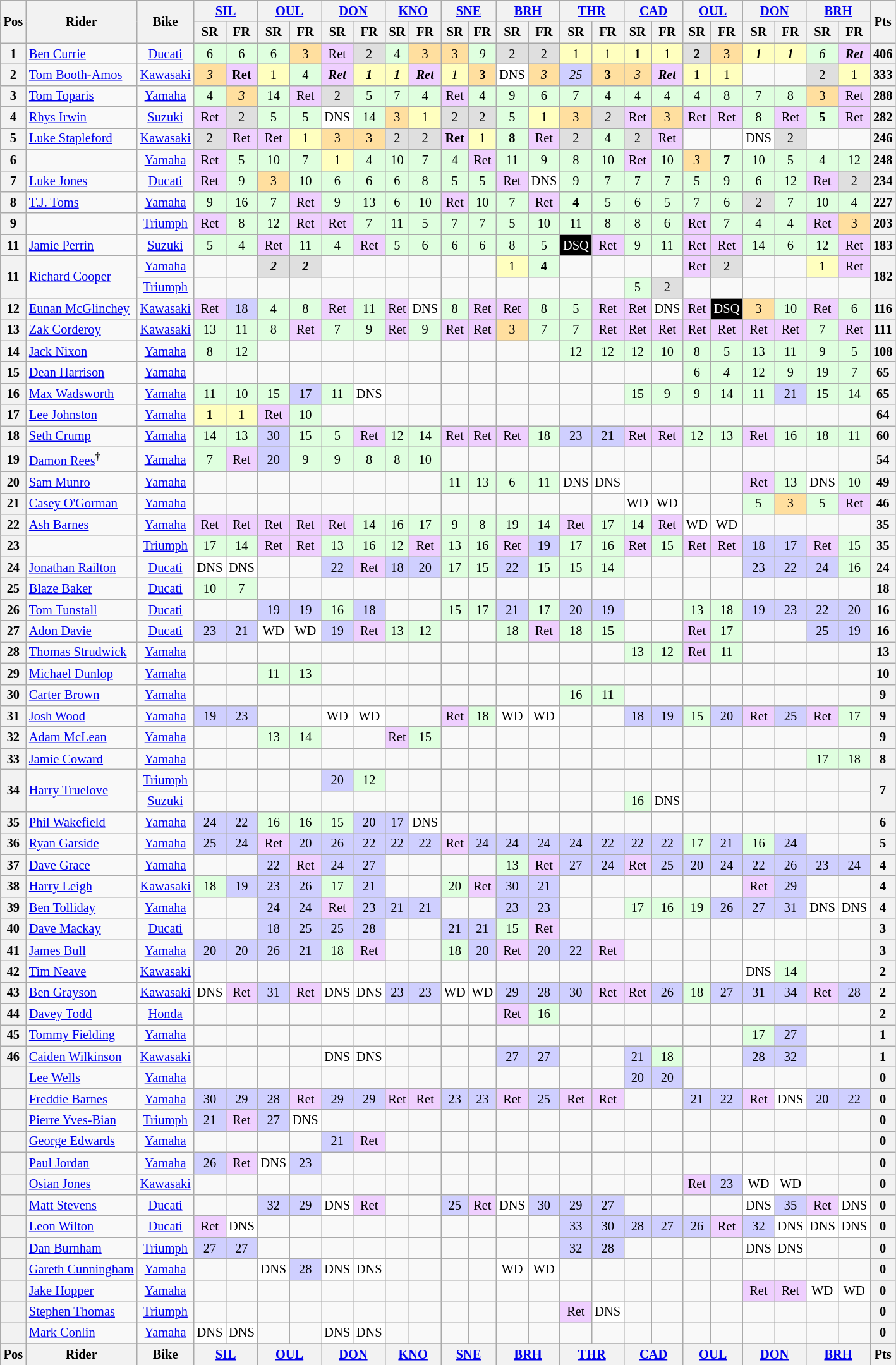<table class="wikitable" style="font-size: 85%; text-align: center;">
<tr valign="top">
<th valign="middle" rowspan=2>Pos</th>
<th valign="middle" rowspan=2>Rider</th>
<th valign="middle" rowspan=2>Bike</th>
<th colspan=2><a href='#'>SIL</a><br></th>
<th colspan=2><a href='#'>OUL</a><br></th>
<th colspan=2><a href='#'>DON</a><br></th>
<th colspan=2><a href='#'>KNO</a><br></th>
<th colspan=2><a href='#'>SNE</a><br></th>
<th colspan=2><a href='#'>BRH</a><br></th>
<th colspan=2><a href='#'>THR</a><br></th>
<th colspan=2><a href='#'>CAD</a><br></th>
<th colspan=2><a href='#'>OUL</a><br></th>
<th colspan=2><a href='#'>DON</a><br></th>
<th colspan=2><a href='#'>BRH</a><br></th>
<th valign="middle" rowspan=2>Pts</th>
</tr>
<tr>
<th>SR</th>
<th>FR</th>
<th>SR</th>
<th>FR</th>
<th>SR</th>
<th>FR</th>
<th>SR</th>
<th>FR</th>
<th>SR</th>
<th>FR</th>
<th>SR</th>
<th>FR</th>
<th>SR</th>
<th>FR</th>
<th>SR</th>
<th>FR</th>
<th>SR</th>
<th>FR</th>
<th>SR</th>
<th>FR</th>
<th>SR</th>
<th>FR</th>
</tr>
<tr>
<th>1</th>
<td align="left"> <a href='#'>Ben Currie</a></td>
<td><a href='#'>Ducati</a></td>
<td style="background:#dfffdf;">6</td>
<td style="background:#dfffdf;">6</td>
<td style="background:#dfffdf;">6</td>
<td style="background:#ffdf9f;">3</td>
<td style="background:#efcfff;">Ret</td>
<td style="background:#dfdfdf;">2</td>
<td style="background:#dfffdf;">4</td>
<td style="background:#ffdf9f;">3</td>
<td style="background:#ffdf9f;">3</td>
<td style="background:#dfffdf;"><em>9</em></td>
<td style="background:#dfdfdf;">2</td>
<td style="background:#dfdfdf;">2</td>
<td style="background:#ffffbf;">1</td>
<td style="background:#ffffbf;">1</td>
<td style="background:#ffffbf;"><strong>1</strong></td>
<td style="background:#ffffbf;">1</td>
<td style="background:#dfdfdf;"><strong>2</strong></td>
<td style="background:#ffdf9f;">3</td>
<td style="background:#ffffbf;"><em> <strong>1</strong> </em></td>
<td style="background:#ffffbf;"><em> <strong>1</strong> </em></td>
<td style="background:#dfffdf;"><em>6</em></td>
<td style="background:#efcfff;"><em> <strong>Ret</strong> </em></td>
<th>406</th>
</tr>
<tr>
<th>2</th>
<td align="left"> <a href='#'>Tom Booth-Amos</a></td>
<td><a href='#'>Kawasaki</a></td>
<td style="background:#ffdf9f;"><em>3</em></td>
<td style="background:#efcfff;"><strong>Ret</strong></td>
<td style="background:#ffffbf;">1</td>
<td style="background:#dfffdf;">4</td>
<td style="background:#efcfff;"><em> <strong>Ret</strong> </em></td>
<td style="background:#ffffbf;"><em> <strong>1</strong> </em></td>
<td style="background:#ffffbf;"><em> <strong>1</strong> </em></td>
<td style="background:#efcfff;"><em> <strong>Ret</strong> </em></td>
<td style="background:#ffffbf;"><em>1</em></td>
<td style="background:#ffdf9f;"><strong>3</strong></td>
<td style="background:#ffffff;">DNS</td>
<td style="background:#ffdf9f;"><em>3</em></td>
<td style="background:#cfcfff;"><em>25</em></td>
<td style="background:#ffdf9f;"><strong>3</strong></td>
<td style="background:#ffdf9f;"><em>3</em></td>
<td style="background:#efcfff;"><em> <strong>Ret</strong> </em></td>
<td style="background:#ffffbf;">1</td>
<td style="background:#ffffbf;">1</td>
<td></td>
<td></td>
<td style="background:#dfdfdf;">2</td>
<td style="background:#ffffbf;">1</td>
<th>333</th>
</tr>
<tr>
<th>3</th>
<td align="left"> <a href='#'>Tom Toparis</a></td>
<td><a href='#'>Yamaha</a></td>
<td style="background:#dfffdf;">4</td>
<td style="background:#ffdf9f;"><em>3</em></td>
<td style="background:#dfffdf;">14</td>
<td style="background:#efcfff;">Ret</td>
<td style="background:#dfdfdf;">2</td>
<td style="background:#dfffdf;">5</td>
<td style="background:#dfffdf;">7</td>
<td style="background:#dfffdf;">4</td>
<td style="background:#efcfff;">Ret</td>
<td style="background:#dfffdf;">4</td>
<td style="background:#dfffdf;">9</td>
<td style="background:#dfffdf;">6</td>
<td style="background:#dfffdf;">7</td>
<td style="background:#dfffdf;">4</td>
<td style="background:#dfffdf;">4</td>
<td style="background:#dfffdf;">4</td>
<td style="background:#dfffdf;">4</td>
<td style="background:#dfffdf;">8</td>
<td style="background:#dfffdf;">7</td>
<td style="background:#dfffdf;">8</td>
<td style="background:#ffdf9f;">3</td>
<td style="background:#efcfff;">Ret</td>
<th>288</th>
</tr>
<tr>
<th>4</th>
<td align="left"> <a href='#'>Rhys Irwin</a></td>
<td><a href='#'>Suzuki</a></td>
<td style="background:#efcfff;">Ret</td>
<td style="background:#dfdfdf;">2</td>
<td style="background:#dfffdf;">5</td>
<td style="background:#dfffdf;">5</td>
<td style="background:#ffffff;">DNS</td>
<td style="background:#dfffdf;">14</td>
<td style="background:#ffdf9f;">3</td>
<td style="background:#ffffbf;">1</td>
<td style="background:#dfdfdf;">2</td>
<td style="background:#dfdfdf;">2</td>
<td style="background:#dfffdf;">5</td>
<td style="background:#ffffbf;">1</td>
<td style="background:#ffdf9f;">3</td>
<td style="background:#dfdfdf;"><em>2</em></td>
<td style="background:#efcfff;">Ret</td>
<td style="background:#ffdf9f;">3</td>
<td style="background:#efcfff;">Ret</td>
<td style="background:#efcfff;">Ret</td>
<td style="background:#dfffdf;">8</td>
<td style="background:#efcfff;">Ret</td>
<td style="background:#dfffdf;"><strong>5</strong></td>
<td style="background:#efcfff;">Ret</td>
<th>282</th>
</tr>
<tr>
<th>5</th>
<td align="left"> <a href='#'>Luke Stapleford</a></td>
<td><a href='#'>Kawasaki</a></td>
<td style="background:#dfdfdf;">2</td>
<td style="background:#efcfff;">Ret</td>
<td style="background:#efcfff;">Ret</td>
<td style="background:#ffffbf;">1</td>
<td style="background:#ffdf9f;">3</td>
<td style="background:#ffdf9f;">3</td>
<td style="background:#dfdfdf;">2</td>
<td style="background:#dfdfdf;">2</td>
<td style="background:#efcfff;"><strong>Ret</strong></td>
<td style="background:#ffffbf;">1</td>
<td style="background:#dfffdf;"><strong>8</strong></td>
<td style="background:#efcfff;">Ret</td>
<td style="background:#dfdfdf;">2</td>
<td style="background:#dfffdf;">4</td>
<td style="background:#dfdfdf;">2</td>
<td style="background:#efcfff;">Ret</td>
<td></td>
<td></td>
<td style="background:#ffffff;">DNS</td>
<td style="background:#dfdfdf;">2</td>
<td></td>
<td></td>
<th>246</th>
</tr>
<tr>
<th>6</th>
<td align="left"></td>
<td><a href='#'>Yamaha</a></td>
<td style="background:#efcfff;">Ret</td>
<td style="background:#dfffdf;">5</td>
<td style="background:#dfffdf;">10</td>
<td style="background:#dfffdf;">7</td>
<td style="background:#ffffbf;">1</td>
<td style="background:#dfffdf;">4</td>
<td style="background:#dfffdf;">10</td>
<td style="background:#dfffdf;">7</td>
<td style="background:#dfffdf;">4</td>
<td style="background:#efcfff;">Ret</td>
<td style="background:#dfffdf;">11</td>
<td style="background:#dfffdf;">9</td>
<td style="background:#dfffdf;">8</td>
<td style="background:#dfffdf;">10</td>
<td style="background:#efcfff;">Ret</td>
<td style="background:#dfffdf;">10</td>
<td style="background:#ffdf9f;"><em>3</em></td>
<td style="background:#dfffdf;"><strong>7</strong></td>
<td style="background:#dfffdf;">10</td>
<td style="background:#dfffdf;">5</td>
<td style="background:#dfffdf;">4</td>
<td style="background:#dfffdf;">12</td>
<th>248</th>
</tr>
<tr>
<th>7</th>
<td align="left"> <a href='#'>Luke Jones</a></td>
<td><a href='#'>Ducati</a></td>
<td style="background:#efcfff;">Ret</td>
<td style="background:#dfffdf;">9</td>
<td style="background:#ffdf9f;">3</td>
<td style="background:#dfffdf;">10</td>
<td style="background:#dfffdf;">6</td>
<td style="background:#dfffdf;">6</td>
<td style="background:#dfffdf;">6</td>
<td style="background:#dfffdf;">8</td>
<td style="background:#dfffdf;">5</td>
<td style="background:#dfffdf;">5</td>
<td style="background:#efcfff;">Ret</td>
<td style="background:#ffffff;">DNS</td>
<td style="background:#dfffdf;">9</td>
<td style="background:#dfffdf;">7</td>
<td style="background:#dfffdf;">7</td>
<td style="background:#dfffdf;">7</td>
<td style="background:#dfffdf;">5</td>
<td style="background:#dfffdf;">9</td>
<td style="background:#dfffdf;">6</td>
<td style="background:#dfffdf;">12</td>
<td style="background:#efcfff;">Ret</td>
<td style="background:#dfdfdf;">2</td>
<th>234</th>
</tr>
<tr>
<th>8</th>
<td align="left"> <a href='#'>T.J. Toms</a></td>
<td><a href='#'>Yamaha</a></td>
<td style="background:#dfffdf;">9</td>
<td style="background:#dfffdf;">16</td>
<td style="background:#dfffdf;">7</td>
<td style="background:#efcfff;">Ret</td>
<td style="background:#dfffdf;">9</td>
<td style="background:#dfffdf;">13</td>
<td style="background:#dfffdf;">6</td>
<td style="background:#dfffdf;">10</td>
<td style="background:#efcfff;">Ret</td>
<td style="background:#dfffdf;">10</td>
<td style="background:#dfffdf;">7</td>
<td style="background:#efcfff;">Ret</td>
<td style="background:#dfffdf;"><strong>4</strong></td>
<td style="background:#dfffdf;">5</td>
<td style="background:#dfffdf;">6</td>
<td style="background:#dfffdf;">5</td>
<td style="background:#dfffdf;">7</td>
<td style="background:#dfffdf;">6</td>
<td style="background:#dfdfdf;">2</td>
<td style="background:#dfffdf;">7</td>
<td style="background:#dfffdf;">10</td>
<td style="background:#dfffdf;">4</td>
<th>227</th>
</tr>
<tr>
<th>9</th>
<td align="left"></td>
<td><a href='#'>Triumph</a></td>
<td style="background:#efcfff;">Ret</td>
<td style="background:#dfffdf;">8</td>
<td style="background:#dfffdf;">12</td>
<td style="background:#efcfff;">Ret</td>
<td style="background:#efcfff;">Ret</td>
<td style="background:#dfffdf;">7</td>
<td style="background:#dfffdf;">11</td>
<td style="background:#dfffdf;">5</td>
<td style="background:#dfffdf;">7</td>
<td style="background:#dfffdf;">7</td>
<td style="background:#dfffdf;">5</td>
<td style="background:#dfffdf;">10</td>
<td style="background:#dfffdf;">11</td>
<td style="background:#dfffdf;">8</td>
<td style="background:#dfffdf;">8</td>
<td style="background:#dfffdf;">6</td>
<td style="background:#efcfff;">Ret</td>
<td style="background:#dfffdf;">7</td>
<td style="background:#dfffdf;">4</td>
<td style="background:#dfffdf;">4</td>
<td style="background:#efcfff;">Ret</td>
<td style="background:#ffdf9f;">3</td>
<th>203</th>
</tr>
<tr>
<th>11</th>
<td align="left"> <a href='#'>Jamie Perrin</a></td>
<td><a href='#'>Suzuki</a></td>
<td style="background:#dfffdf;">5</td>
<td style="background:#dfffdf;">4</td>
<td style="background:#efcfff;">Ret</td>
<td style="background:#dfffdf;">11</td>
<td style="background:#dfffdf;">4</td>
<td style="background:#efcfff;">Ret</td>
<td style="background:#dfffdf;">5</td>
<td style="background:#dfffdf;">6</td>
<td style="background:#dfffdf;">6</td>
<td style="background:#dfffdf;">6</td>
<td style="background:#dfffdf;">8</td>
<td style="background:#dfffdf;">5</td>
<td style="background:black; color:white;">DSQ</td>
<td style="background:#efcfff;">Ret</td>
<td style="background:#dfffdf;">9</td>
<td style="background:#dfffdf;">11</td>
<td style="background:#efcfff;">Ret</td>
<td style="background:#efcfff;">Ret</td>
<td style="background:#dfffdf;">14</td>
<td style="background:#dfffdf;">6</td>
<td style="background:#dfffdf;">12</td>
<td style="background:#efcfff;">Ret</td>
<th>183</th>
</tr>
<tr>
<th rowspan=2>11</th>
<td align="left" rowspan=2> <a href='#'>Richard Cooper</a></td>
<td><a href='#'>Yamaha</a></td>
<td></td>
<td></td>
<td style="background:#dfdfdf;"><em> <strong>2</strong> </em></td>
<td style="background:#dfdfdf;"><em> <strong>2</strong> </em></td>
<td></td>
<td></td>
<td></td>
<td></td>
<td></td>
<td></td>
<td style="background:#ffffbf;">1</td>
<td style="background:#dfffdf;"><strong>4</strong></td>
<td></td>
<td></td>
<td></td>
<td></td>
<td style="background:#efcfff;">Ret</td>
<td style="background:#dfdfdf;">2</td>
<td></td>
<td></td>
<td style="background:#ffffbf;">1</td>
<td style="background:#efcfff;">Ret</td>
<th rowspan=2>182</th>
</tr>
<tr>
<td><a href='#'>Triumph</a></td>
<td></td>
<td></td>
<td></td>
<td></td>
<td></td>
<td></td>
<td></td>
<td></td>
<td></td>
<td></td>
<td></td>
<td></td>
<td></td>
<td></td>
<td style="background:#dfffdf;">5</td>
<td style="background:#dfdfdf;">2</td>
<td></td>
<td></td>
<td></td>
<td></td>
<td></td>
<td></td>
</tr>
<tr>
<th>12</th>
<td align="left"> <a href='#'>Eunan McGlinchey</a></td>
<td><a href='#'>Kawasaki</a></td>
<td style="background:#efcfff;">Ret</td>
<td style="background:#cfcfff;">18</td>
<td style="background:#dfffdf;">4</td>
<td style="background:#dfffdf;">8</td>
<td style="background:#efcfff;">Ret</td>
<td style="background:#dfffdf;">11</td>
<td style="background:#efcfff;">Ret</td>
<td style="background:#ffffff;">DNS</td>
<td style="background:#dfffdf;">8</td>
<td style="background:#efcfff;">Ret</td>
<td style="background:#efcfff;">Ret</td>
<td style="background:#dfffdf;">8</td>
<td style="background:#dfffdf;">5</td>
<td style="background:#efcfff;">Ret</td>
<td style="background:#efcfff;">Ret</td>
<td style="background:#ffffff;">DNS</td>
<td style="background:#efcfff;">Ret</td>
<td style="background:black; color:white;">DSQ</td>
<td style="background:#ffdf9f;">3</td>
<td style="background:#dfffdf;">10</td>
<td style="background:#efcfff;">Ret</td>
<td style="background:#dfffdf;">6</td>
<th>116</th>
</tr>
<tr>
<th>13</th>
<td align="left"> <a href='#'>Zak Corderoy</a></td>
<td><a href='#'>Kawasaki</a></td>
<td style="background:#dfffdf;">13</td>
<td style="background:#dfffdf;">11</td>
<td style="background:#dfffdf;">8</td>
<td style="background:#efcfff;">Ret</td>
<td style="background:#dfffdf;">7</td>
<td style="background:#dfffdf;">9</td>
<td style="background:#efcfff;">Ret</td>
<td style="background:#dfffdf;">9</td>
<td style="background:#efcfff;">Ret</td>
<td style="background:#efcfff;">Ret</td>
<td style="background:#ffdf9f;">3</td>
<td style="background:#dfffdf;">7</td>
<td style="background:#dfffdf;">7</td>
<td style="background:#efcfff;">Ret</td>
<td style="background:#efcfff;">Ret</td>
<td style="background:#efcfff;">Ret</td>
<td style="background:#efcfff;">Ret</td>
<td style="background:#efcfff;">Ret</td>
<td style="background:#efcfff;">Ret</td>
<td style="background:#efcfff;">Ret</td>
<td style="background:#dfffdf;">7</td>
<td style="background:#efcfff;">Ret</td>
<th>111</th>
</tr>
<tr>
<th>14</th>
<td align="left"> <a href='#'>Jack Nixon</a></td>
<td><a href='#'>Yamaha</a></td>
<td style="background:#dfffdf;">8</td>
<td style="background:#dfffdf;">12</td>
<td></td>
<td></td>
<td></td>
<td></td>
<td></td>
<td></td>
<td></td>
<td></td>
<td></td>
<td></td>
<td style="background:#dfffdf;">12</td>
<td style="background:#dfffdf;">12</td>
<td style="background:#dfffdf;">12</td>
<td style="background:#dfffdf;">10</td>
<td style="background:#dfffdf;">8</td>
<td style="background:#dfffdf;">5</td>
<td style="background:#dfffdf;">13</td>
<td style="background:#dfffdf;">11</td>
<td style="background:#dfffdf;">9</td>
<td style="background:#dfffdf;">5</td>
<th>108</th>
</tr>
<tr>
<th>15</th>
<td align="left"> <a href='#'>Dean Harrison</a></td>
<td><a href='#'>Yamaha</a></td>
<td></td>
<td></td>
<td></td>
<td></td>
<td></td>
<td></td>
<td></td>
<td></td>
<td></td>
<td></td>
<td></td>
<td></td>
<td></td>
<td></td>
<td></td>
<td></td>
<td style="background:#dfffdf;">6</td>
<td style="background:#dfffdf;"><em>4</em></td>
<td style="background:#dfffdf;">12</td>
<td style="background:#dfffdf;">9</td>
<td style="background:#dfffdf;">19</td>
<td style="background:#dfffdf;">7</td>
<th>65</th>
</tr>
<tr>
<th>16</th>
<td align="left"> <a href='#'>Max Wadsworth</a></td>
<td><a href='#'>Yamaha</a></td>
<td style="background:#dfffdf;">11</td>
<td style="background:#dfffdf;">10</td>
<td style="background:#dfffdf;">15</td>
<td style="background:#cfcfff;">17</td>
<td style="background:#dfffdf;">11</td>
<td style="background:#ffffff;">DNS</td>
<td></td>
<td></td>
<td></td>
<td></td>
<td></td>
<td></td>
<td></td>
<td></td>
<td style="background:#dfffdf;">15</td>
<td style="background:#dfffdf;">9</td>
<td style="background:#dfffdf;">9</td>
<td style="background:#dfffdf;">14</td>
<td style="background:#dfffdf;">11</td>
<td style="background:#cfcfff;">21</td>
<td style="background:#dfffdf;">15</td>
<td style="background:#dfffdf;">14</td>
<th>65</th>
</tr>
<tr>
<th>17</th>
<td align="left"> <a href='#'>Lee Johnston</a></td>
<td><a href='#'>Yamaha</a></td>
<td style="background:#ffffbf;"><strong>1</strong></td>
<td style="background:#ffffbf;">1</td>
<td style="background:#efcfff;">Ret</td>
<td style="background:#dfffdf;">10</td>
<td></td>
<td></td>
<td></td>
<td></td>
<td></td>
<td></td>
<td></td>
<td></td>
<td></td>
<td></td>
<td></td>
<td></td>
<td></td>
<td></td>
<td></td>
<td></td>
<td></td>
<td></td>
<th>64</th>
</tr>
<tr>
<th>18</th>
<td align="left"> <a href='#'>Seth Crump</a></td>
<td><a href='#'>Yamaha</a></td>
<td style="background:#dfffdf;">14</td>
<td style="background:#dfffdf;">13</td>
<td style="background:#cfcfff;">30</td>
<td style="background:#dfffdf;">15</td>
<td style="background:#dfffdf;">5</td>
<td style="background:#efcfff;">Ret</td>
<td style="background:#dfffdf;">12</td>
<td style="background:#dfffdf;">14</td>
<td style="background:#efcfff;">Ret</td>
<td style="background:#efcfff;">Ret</td>
<td style="background:#efcfff;">Ret</td>
<td style="background:#dfffdf;">18</td>
<td style="background:#cfcfff;">23</td>
<td style="background:#cfcfff;">21</td>
<td style="background:#efcfff;">Ret</td>
<td style="background:#efcfff;">Ret</td>
<td style="background:#dfffdf;">12</td>
<td style="background:#dfffdf;">13</td>
<td style="background:#efcfff;">Ret</td>
<td style="background:#dfffdf;">16</td>
<td style="background:#dfffdf;">18</td>
<td style="background:#dfffdf;">11</td>
<th>60</th>
</tr>
<tr>
<th>19</th>
<td align="left"> <a href='#'>Damon Rees</a><sup>†</sup></td>
<td><a href='#'>Yamaha</a></td>
<td style="background:#dfffdf;">7</td>
<td style="background:#efcfff;">Ret</td>
<td style="background:#cfcfff;">20</td>
<td style="background:#dfffdf;">9</td>
<td style="background:#dfffdf;">9</td>
<td style="background:#dfffdf;">8</td>
<td style="background:#dfffdf;">8</td>
<td style="background:#dfffdf;">10</td>
<td></td>
<td></td>
<td></td>
<td></td>
<td></td>
<td></td>
<td></td>
<td></td>
<td></td>
<td></td>
<td></td>
<td></td>
<td></td>
<td></td>
<th>54</th>
</tr>
<tr>
</tr>
<tr>
<th>20</th>
<td align="left"> <a href='#'>Sam Munro</a></td>
<td><a href='#'>Yamaha</a></td>
<td></td>
<td></td>
<td></td>
<td></td>
<td></td>
<td></td>
<td></td>
<td></td>
<td style="background:#dfffdf;">11</td>
<td style="background:#dfffdf;">13</td>
<td style="background:#dfffdf;">6</td>
<td style="background:#dfffdf;">11</td>
<td style="background:#ffffff;">DNS</td>
<td style="background:#ffffff;">DNS</td>
<td></td>
<td></td>
<td></td>
<td></td>
<td style="background:#efcfff;">Ret</td>
<td style="background:#dfffdf;">13</td>
<td style="background:#ffffff;">DNS</td>
<td style="background:#dfffdf;">10</td>
<th>49</th>
</tr>
<tr>
<th>21</th>
<td align="left"> <a href='#'>Casey O'Gorman</a></td>
<td><a href='#'>Yamaha</a></td>
<td></td>
<td></td>
<td></td>
<td></td>
<td></td>
<td></td>
<td></td>
<td></td>
<td></td>
<td></td>
<td></td>
<td></td>
<td></td>
<td></td>
<td style="background:#ffffff;">WD</td>
<td style="background:#ffffff;">WD</td>
<td></td>
<td></td>
<td style="background:#dfffdf;">5</td>
<td style="background:#ffdf9f;">3</td>
<td style="background:#dfffdf;">5</td>
<td style="background:#efcfff;">Ret</td>
<th>46</th>
</tr>
<tr>
<th>22</th>
<td align="left"> <a href='#'>Ash Barnes</a></td>
<td><a href='#'>Yamaha</a></td>
<td style="background:#efcfff;">Ret</td>
<td style="background:#efcfff;">Ret</td>
<td style="background:#efcfff;">Ret</td>
<td style="background:#efcfff;">Ret</td>
<td style="background:#efcfff;">Ret</td>
<td style="background:#dfffdf;">14</td>
<td style="background:#dfffdf;">16</td>
<td style="background:#dfffdf;">17</td>
<td style="background:#dfffdf;">9</td>
<td style="background:#dfffdf;">8</td>
<td style="background:#dfffdf;">19</td>
<td style="background:#dfffdf;">14</td>
<td style="background:#efcfff;">Ret</td>
<td style="background:#dfffdf;">17</td>
<td style="background:#dfffdf;">14</td>
<td style="background:#efcfff;">Ret</td>
<td style="background:#ffffff;">WD</td>
<td style="background:#ffffff;">WD</td>
<td></td>
<td></td>
<td></td>
<td></td>
<th>35</th>
</tr>
<tr>
<th>23</th>
<td align="left"></td>
<td><a href='#'>Triumph</a></td>
<td style="background:#dfffdf;">17</td>
<td style="background:#dfffdf;">14</td>
<td style="background:#efcfff;">Ret</td>
<td style="background:#efcfff;">Ret</td>
<td style="background:#dfffdf;">13</td>
<td style="background:#dfffdf;">16</td>
<td style="background:#dfffdf;">12</td>
<td style="background:#efcfff;">Ret</td>
<td style="background:#dfffdf;">13</td>
<td style="background:#dfffdf;">16</td>
<td style="background:#efcfff;">Ret</td>
<td style="background:#cfcfff;">19</td>
<td style="background:#dfffdf;">17</td>
<td style="background:#dfffdf;">16</td>
<td style="background:#efcfff;">Ret</td>
<td style="background:#dfffdf;">15</td>
<td style="background:#efcfff;">Ret</td>
<td style="background:#efcfff;">Ret</td>
<td style="background:#cfcfff;">18</td>
<td style="background:#cfcfff;">17</td>
<td style="background:#efcfff;">Ret</td>
<td style="background:#dfffdf;">15</td>
<th>35</th>
</tr>
<tr>
<th>24</th>
<td align="left"> <a href='#'>Jonathan Railton</a></td>
<td><a href='#'>Ducati</a></td>
<td style="background:#ffffff;">DNS</td>
<td style="background:#ffffff;">DNS</td>
<td></td>
<td></td>
<td style="background:#cfcfff;">22</td>
<td style="background:#efcfff;">Ret</td>
<td style="background:#cfcfff;">18</td>
<td style="background:#cfcfff;">20</td>
<td style="background:#dfffdf;">17</td>
<td style="background:#dfffdf;">15</td>
<td style="background:#cfcfff;">22</td>
<td style="background:#dfffdf;">15</td>
<td style="background:#dfffdf;">15</td>
<td style="background:#dfffdf;">14</td>
<td></td>
<td></td>
<td></td>
<td></td>
<td style="background:#cfcfff;">23</td>
<td style="background:#cfcfff;">22</td>
<td style="background:#cfcfff;">24</td>
<td style="background:#dfffdf;">16</td>
<th>24</th>
</tr>
<tr>
<th>25</th>
<td align="left"> <a href='#'>Blaze Baker</a></td>
<td><a href='#'>Ducati</a></td>
<td style="background:#dfffdf;">10</td>
<td style="background:#dfffdf;">7</td>
<td></td>
<td></td>
<td></td>
<td></td>
<td></td>
<td></td>
<td></td>
<td></td>
<td></td>
<td></td>
<td></td>
<td></td>
<td></td>
<td></td>
<td></td>
<td></td>
<td></td>
<td></td>
<td></td>
<td></td>
<th>18</th>
</tr>
<tr>
<th>26</th>
<td align="left"> <a href='#'>Tom Tunstall</a></td>
<td><a href='#'>Ducati</a></td>
<td></td>
<td></td>
<td style="background:#cfcfff;">19</td>
<td style="background:#cfcfff;">19</td>
<td style="background:#dfffdf;">16</td>
<td style="background:#cfcfff;">18</td>
<td></td>
<td></td>
<td style="background:#dfffdf;">15</td>
<td style="background:#dfffdf;">17</td>
<td style="background:#cfcfff;">21</td>
<td style="background:#dfffdf;">17</td>
<td style="background:#cfcfff;">20</td>
<td style="background:#cfcfff;">19</td>
<td></td>
<td></td>
<td style="background:#dfffdf;">13</td>
<td style="background:#dfffdf;">18</td>
<td style="background:#cfcfff;">19</td>
<td style="background:#cfcfff;">23</td>
<td style="background:#cfcfff;">22</td>
<td style="background:#cfcfff;">20</td>
<th>16</th>
</tr>
<tr>
<th>27</th>
<td align="left"> <a href='#'>Adon Davie</a></td>
<td><a href='#'>Ducati</a></td>
<td style="background:#cfcfff;">23</td>
<td style="background:#cfcfff;">21</td>
<td style="background:#ffffff;">WD</td>
<td style="background:#ffffff;">WD</td>
<td style="background:#cfcfff;">19</td>
<td style="background:#efcfff;">Ret</td>
<td style="background:#dfffdf;">13</td>
<td style="background:#dfffdf;">12</td>
<td></td>
<td></td>
<td style="background:#dfffdf;">18</td>
<td style="background:#efcfff;">Ret</td>
<td style="background:#dfffdf;">18</td>
<td style="background:#dfffdf;">15</td>
<td></td>
<td></td>
<td style="background:#efcfff;">Ret</td>
<td style="background:#dfffdf;">17</td>
<td></td>
<td></td>
<td style="background:#cfcfff;">25</td>
<td style="background:#cfcfff;">19</td>
<th>16</th>
</tr>
<tr>
<th>28</th>
<td align="left"> <a href='#'>Thomas Strudwick</a></td>
<td><a href='#'>Yamaha</a></td>
<td></td>
<td></td>
<td></td>
<td></td>
<td></td>
<td></td>
<td></td>
<td></td>
<td></td>
<td></td>
<td></td>
<td></td>
<td></td>
<td></td>
<td style="background:#dfffdf;">13</td>
<td style="background:#dfffdf;">12</td>
<td style="background:#efcfff;">Ret</td>
<td style="background:#dfffdf;">11</td>
<td></td>
<td></td>
<td></td>
<td></td>
<th>13</th>
</tr>
<tr>
<th>29</th>
<td align="left"> <a href='#'>Michael Dunlop</a></td>
<td><a href='#'>Yamaha</a></td>
<td></td>
<td></td>
<td style="background:#dfffdf;">11</td>
<td style="background:#dfffdf;">13</td>
<td></td>
<td></td>
<td></td>
<td></td>
<td></td>
<td></td>
<td></td>
<td></td>
<td></td>
<td></td>
<td></td>
<td></td>
<td></td>
<td></td>
<td></td>
<td></td>
<td></td>
<td></td>
<th>10</th>
</tr>
<tr>
<th>30</th>
<td align="left"> <a href='#'>Carter Brown</a></td>
<td><a href='#'>Yamaha</a></td>
<td></td>
<td></td>
<td></td>
<td></td>
<td></td>
<td></td>
<td></td>
<td></td>
<td></td>
<td></td>
<td></td>
<td></td>
<td style="background:#dfffdf;">16</td>
<td style="background:#dfffdf;">11</td>
<td></td>
<td></td>
<td></td>
<td></td>
<td></td>
<td></td>
<td></td>
<td></td>
<th>9</th>
</tr>
<tr>
<th>31</th>
<td align="left"> <a href='#'>Josh Wood</a></td>
<td><a href='#'>Yamaha</a></td>
<td style="background:#cfcfff;">19</td>
<td style="background:#cfcfff;">23</td>
<td></td>
<td></td>
<td style="background:#ffffff;">WD</td>
<td style="background:#ffffff;">WD</td>
<td></td>
<td></td>
<td style="background:#efcfff;">Ret</td>
<td style="background:#dfffdf;">18</td>
<td style="background:#ffffff;">WD</td>
<td style="background:#ffffff;">WD</td>
<td></td>
<td></td>
<td style="background:#cfcfff;">18</td>
<td style="background:#cfcfff;">19</td>
<td style="background:#dfffdf;">15</td>
<td style="background:#cfcfff;">20</td>
<td style="background:#efcfff;">Ret</td>
<td style="background:#cfcfff;">25</td>
<td style="background:#efcfff;">Ret</td>
<td style="background:#dfffdf;">17</td>
<th>9</th>
</tr>
<tr>
<th>32</th>
<td align="left"> <a href='#'>Adam McLean</a></td>
<td><a href='#'>Yamaha</a></td>
<td></td>
<td></td>
<td style="background:#dfffdf;">13</td>
<td style="background:#dfffdf;">14</td>
<td></td>
<td></td>
<td style="background:#efcfff;">Ret</td>
<td style="background:#dfffdf;">15</td>
<td></td>
<td></td>
<td></td>
<td></td>
<td></td>
<td></td>
<td></td>
<td></td>
<td></td>
<td></td>
<td></td>
<td></td>
<td></td>
<td></td>
<th>9</th>
</tr>
<tr>
<th>33</th>
<td align="left"> <a href='#'>Jamie Coward</a></td>
<td><a href='#'>Yamaha</a></td>
<td></td>
<td></td>
<td></td>
<td></td>
<td></td>
<td></td>
<td></td>
<td></td>
<td></td>
<td></td>
<td></td>
<td></td>
<td></td>
<td></td>
<td></td>
<td></td>
<td></td>
<td></td>
<td></td>
<td></td>
<td style="background:#dfffdf;">17</td>
<td style="background:#dfffdf;">18</td>
<th>8</th>
</tr>
<tr>
<th rowspan=2>34</th>
<td align="left" rowspan=2> <a href='#'>Harry Truelove</a></td>
<td><a href='#'>Triumph</a></td>
<td></td>
<td></td>
<td></td>
<td></td>
<td style="background:#cfcfff;">20</td>
<td style="background:#dfffdf;">12</td>
<td></td>
<td></td>
<td></td>
<td></td>
<td></td>
<td></td>
<td></td>
<td></td>
<td></td>
<td></td>
<td></td>
<td></td>
<td></td>
<td></td>
<td></td>
<td></td>
<th rowspan=2>7</th>
</tr>
<tr>
<td><a href='#'>Suzuki</a></td>
<td></td>
<td></td>
<td></td>
<td></td>
<td></td>
<td></td>
<td></td>
<td></td>
<td></td>
<td></td>
<td></td>
<td></td>
<td></td>
<td></td>
<td style="background:#dfffdf;">16</td>
<td style="background:#ffffff;">DNS</td>
<td></td>
<td></td>
<td></td>
<td></td>
<td></td>
<td></td>
</tr>
<tr>
<th>35</th>
<td align="left"> <a href='#'>Phil Wakefield</a></td>
<td><a href='#'>Yamaha</a></td>
<td style="background:#cfcfff;">24</td>
<td style="background:#cfcfff;">22</td>
<td style="background:#dfffdf;">16</td>
<td style="background:#dfffdf;">16</td>
<td style="background:#dfffdf;">15</td>
<td style="background:#cfcfff;">20</td>
<td style="background:#cfcfff;">17</td>
<td style="background:#ffffff;">DNS</td>
<td></td>
<td></td>
<td></td>
<td></td>
<td></td>
<td></td>
<td></td>
<td></td>
<td></td>
<td></td>
<td></td>
<td></td>
<td></td>
<td></td>
<th>6</th>
</tr>
<tr>
<th>36</th>
<td align="left"> <a href='#'>Ryan Garside</a></td>
<td><a href='#'>Yamaha</a></td>
<td style="background:#cfcfff;">25</td>
<td style="background:#cfcfff;">24</td>
<td style="background:#efcfff;">Ret</td>
<td style="background:#cfcfff;">20</td>
<td style="background:#cfcfff;">26</td>
<td style="background:#cfcfff;">22</td>
<td style="background:#cfcfff;">22</td>
<td style="background:#cfcfff;">22</td>
<td style="background:#efcfff;">Ret</td>
<td style="background:#cfcfff;">24</td>
<td style="background:#cfcfff;">24</td>
<td style="background:#cfcfff;">24</td>
<td style="background:#cfcfff;">24</td>
<td style="background:#cfcfff;">22</td>
<td style="background:#cfcfff;">22</td>
<td style="background:#cfcfff;">22</td>
<td style="background:#dfffdf;">17</td>
<td style="background:#cfcfff;">21</td>
<td style="background:#dfffdf;">16</td>
<td style="background:#cfcfff;">24</td>
<td></td>
<td></td>
<th>5</th>
</tr>
<tr>
<th>37</th>
<td align="left"> <a href='#'>Dave Grace</a></td>
<td><a href='#'>Yamaha</a></td>
<td></td>
<td></td>
<td style="background:#cfcfff;">22</td>
<td style="background:#efcfff;">Ret</td>
<td style="background:#cfcfff;">24</td>
<td style="background:#cfcfff;">27</td>
<td></td>
<td></td>
<td></td>
<td></td>
<td style="background:#dfffdf;">13</td>
<td style="background:#efcfff;">Ret</td>
<td style="background:#cfcfff;">27</td>
<td style="background:#cfcfff;">24</td>
<td style="background:#efcfff;">Ret</td>
<td style="background:#cfcfff;">25</td>
<td style="background:#cfcfff;">20</td>
<td style="background:#cfcfff;">24</td>
<td style="background:#cfcfff;">22</td>
<td style="background:#cfcfff;">26</td>
<td style="background:#cfcfff;">23</td>
<td style="background:#cfcfff;">24</td>
<th>4</th>
</tr>
<tr>
<th>38</th>
<td align="left"> <a href='#'>Harry Leigh</a></td>
<td><a href='#'>Kawasaki</a></td>
<td style="background:#dfffdf;">18</td>
<td style="background:#cfcfff;">19</td>
<td style="background:#cfcfff;">23</td>
<td style="background:#cfcfff;">26</td>
<td style="background:#dfffdf;">17</td>
<td style="background:#cfcfff;">21</td>
<td></td>
<td></td>
<td style="background:#dfffdf;">20</td>
<td style="background:#efcfff;">Ret</td>
<td style="background:#cfcfff;">30</td>
<td style="background:#cfcfff;">21</td>
<td></td>
<td></td>
<td></td>
<td></td>
<td></td>
<td></td>
<td style="background:#efcfff;">Ret</td>
<td style="background:#cfcfff;">29</td>
<td></td>
<td></td>
<th>4</th>
</tr>
<tr>
<th>39</th>
<td align="left"> <a href='#'>Ben Tolliday</a></td>
<td><a href='#'>Yamaha</a></td>
<td></td>
<td></td>
<td style="background:#cfcfff;">24</td>
<td style="background:#cfcfff;">24</td>
<td style="background:#efcfff;">Ret</td>
<td style="background:#cfcfff;">23</td>
<td style="background:#cfcfff;">21</td>
<td style="background:#cfcfff;">21</td>
<td></td>
<td></td>
<td style="background:#cfcfff;">23</td>
<td style="background:#cfcfff;">23</td>
<td></td>
<td></td>
<td style="background:#dfffdf;">17</td>
<td style="background:#dfffdf;">16</td>
<td style="background:#dfffdf;">19</td>
<td style="background:#cfcfff;">26</td>
<td style="background:#cfcfff;">27</td>
<td style="background:#cfcfff;">31</td>
<td style="background:#ffffff;">DNS</td>
<td style="background:#ffffff;">DNS</td>
<th>4</th>
</tr>
<tr>
<th>40</th>
<td align="left"> <a href='#'>Dave Mackay</a></td>
<td><a href='#'>Ducati</a></td>
<td></td>
<td></td>
<td style="background:#cfcfff;">18</td>
<td style="background:#cfcfff;">25</td>
<td style="background:#cfcfff;">25</td>
<td style="background:#cfcfff;">28</td>
<td></td>
<td></td>
<td style="background:#cfcfff;">21</td>
<td style="background:#cfcfff;">21</td>
<td style="background:#dfffdf;">15</td>
<td style="background:#efcfff;">Ret</td>
<td></td>
<td></td>
<td></td>
<td></td>
<td></td>
<td></td>
<td></td>
<td></td>
<td></td>
<td></td>
<th>3</th>
</tr>
<tr>
<th>41</th>
<td align="left"> <a href='#'>James Bull</a></td>
<td><a href='#'>Yamaha</a></td>
<td style="background:#cfcfff;">20</td>
<td style="background:#cfcfff;">20</td>
<td style="background:#cfcfff;">26</td>
<td style="background:#cfcfff;">21</td>
<td style="background:#dfffdf;">18</td>
<td style="background:#efcfff;">Ret</td>
<td></td>
<td></td>
<td style="background:#dfffdf;">18</td>
<td style="background:#cfcfff;">20</td>
<td style="background:#efcfff;">Ret</td>
<td style="background:#cfcfff;">20</td>
<td style="background:#cfcfff;">22</td>
<td style="background:#efcfff;">Ret</td>
<td></td>
<td></td>
<td></td>
<td></td>
<td></td>
<td></td>
<td></td>
<td></td>
<th>3</th>
</tr>
<tr>
<th>42</th>
<td align="left"> <a href='#'>Tim Neave</a></td>
<td><a href='#'>Kawasaki</a></td>
<td></td>
<td></td>
<td></td>
<td></td>
<td></td>
<td></td>
<td></td>
<td></td>
<td></td>
<td></td>
<td></td>
<td></td>
<td></td>
<td></td>
<td></td>
<td></td>
<td></td>
<td></td>
<td style="background:#ffffff;">DNS</td>
<td style="background:#dfffdf;">14</td>
<td></td>
<td></td>
<th>2</th>
</tr>
<tr>
<th>43</th>
<td align="left"> <a href='#'>Ben Grayson</a></td>
<td><a href='#'>Kawasaki</a></td>
<td style="background:#ffffff;">DNS</td>
<td style="background:#efcfff;">Ret</td>
<td style="background:#cfcfff;">31</td>
<td style="background:#efcfff;">Ret</td>
<td style="background:#ffffff;">DNS</td>
<td style="background:#ffffff;">DNS</td>
<td style="background:#cfcfff;">23</td>
<td style="background:#cfcfff;">23</td>
<td style="background:#ffffff;">WD</td>
<td style="background:#ffffff;">WD</td>
<td style="background:#cfcfff;">29</td>
<td style="background:#cfcfff;">28</td>
<td style="background:#cfcfff;">30</td>
<td style="background:#efcfff;">Ret</td>
<td style="background:#efcfff;">Ret</td>
<td style="background:#cfcfff;">26</td>
<td style="background:#dfffdf;">18</td>
<td style="background:#cfcfff;">27</td>
<td style="background:#cfcfff;">31</td>
<td style="background:#cfcfff;">34</td>
<td style="background:#efcfff;">Ret</td>
<td style="background:#cfcfff;">28</td>
<th>2</th>
</tr>
<tr>
<th>44</th>
<td align="left"> <a href='#'>Davey Todd</a></td>
<td><a href='#'>Honda</a></td>
<td></td>
<td></td>
<td></td>
<td></td>
<td></td>
<td></td>
<td></td>
<td></td>
<td></td>
<td></td>
<td style="background:#efcfff;">Ret</td>
<td style="background:#dfffdf;">16</td>
<td></td>
<td></td>
<td></td>
<td></td>
<td></td>
<td></td>
<td></td>
<td></td>
<td></td>
<td></td>
<th>2</th>
</tr>
<tr>
<th>45</th>
<td align="left"> <a href='#'>Tommy Fielding</a></td>
<td><a href='#'>Yamaha</a></td>
<td></td>
<td></td>
<td></td>
<td></td>
<td></td>
<td></td>
<td></td>
<td></td>
<td></td>
<td></td>
<td></td>
<td></td>
<td></td>
<td></td>
<td></td>
<td></td>
<td></td>
<td></td>
<td style="background:#dfffdf;">17</td>
<td style="background:#cfcfff;">27</td>
<td></td>
<td></td>
<th>1</th>
</tr>
<tr>
<th>46</th>
<td align="left"> <a href='#'>Caiden Wilkinson</a></td>
<td><a href='#'>Kawasaki</a></td>
<td></td>
<td></td>
<td></td>
<td></td>
<td style="background:#ffffff;">DNS</td>
<td style="background:#ffffff;">DNS</td>
<td></td>
<td></td>
<td></td>
<td></td>
<td style="background:#cfcfff;">27</td>
<td style="background:#cfcfff;">27</td>
<td></td>
<td></td>
<td style="background:#cfcfff;">21</td>
<td style="background:#dfffdf;">18</td>
<td></td>
<td></td>
<td style="background:#cfcfff;">28</td>
<td style="background:#cfcfff;">32</td>
<td></td>
<td></td>
<th>1</th>
</tr>
<tr>
<th></th>
<td align="left"> <a href='#'>Lee Wells</a></td>
<td><a href='#'>Yamaha</a></td>
<td></td>
<td></td>
<td></td>
<td></td>
<td></td>
<td></td>
<td></td>
<td></td>
<td></td>
<td></td>
<td></td>
<td></td>
<td></td>
<td></td>
<td style="background:#cfcfff;">20</td>
<td style="background:#cfcfff;">20</td>
<td></td>
<td></td>
<td></td>
<td></td>
<td></td>
<td></td>
<th>0</th>
</tr>
<tr>
<th></th>
<td align="left"> <a href='#'>Freddie Barnes</a></td>
<td><a href='#'>Yamaha</a></td>
<td style="background:#cfcfff;">30</td>
<td style="background:#cfcfff;">29</td>
<td style="background:#cfcfff;">28</td>
<td style="background:#efcfff;">Ret</td>
<td style="background:#cfcfff;">29</td>
<td style="background:#cfcfff;">29</td>
<td style="background:#efcfff;">Ret</td>
<td style="background:#efcfff;">Ret</td>
<td style="background:#cfcfff;">23</td>
<td style="background:#cfcfff;">23</td>
<td style="background:#efcfff;">Ret</td>
<td style="background:#cfcfff;">25</td>
<td style="background:#efcfff;">Ret</td>
<td style="background:#efcfff;">Ret</td>
<td></td>
<td></td>
<td style="background:#cfcfff;">21</td>
<td style="background:#cfcfff;">22</td>
<td style="background:#efcfff;">Ret</td>
<td style="background:#ffffff;">DNS</td>
<td style="background:#cfcfff;">20</td>
<td style="background:#cfcfff;">22</td>
<th>0</th>
</tr>
<tr>
<th></th>
<td align="left"> <a href='#'>Pierre Yves-Bian</a></td>
<td><a href='#'>Triumph</a></td>
<td style="background:#cfcfff;">21</td>
<td style="background:#efcfff;">Ret</td>
<td style="background:#cfcfff;">27</td>
<td style="background:#ffffff;">DNS</td>
<td></td>
<td></td>
<td></td>
<td></td>
<td></td>
<td></td>
<td></td>
<td></td>
<td></td>
<td></td>
<td></td>
<td></td>
<td></td>
<td></td>
<td></td>
<td></td>
<td></td>
<td></td>
<th>0</th>
</tr>
<tr>
<th></th>
<td align="left"> <a href='#'>George Edwards</a></td>
<td><a href='#'>Yamaha</a></td>
<td></td>
<td></td>
<td></td>
<td></td>
<td style="background:#cfcfff;">21</td>
<td style="background:#efcfff;">Ret</td>
<td></td>
<td></td>
<td></td>
<td></td>
<td></td>
<td></td>
<td></td>
<td></td>
<td></td>
<td></td>
<td></td>
<td></td>
<td></td>
<td></td>
<td></td>
<td></td>
<th>0</th>
</tr>
<tr>
<th></th>
<td align="left"> <a href='#'>Paul Jordan</a></td>
<td><a href='#'>Yamaha</a></td>
<td style="background:#cfcfff;">26</td>
<td style="background:#efcfff;">Ret</td>
<td style="background:#ffffff;">DNS</td>
<td style="background:#cfcfff;">23</td>
<td></td>
<td></td>
<td></td>
<td></td>
<td></td>
<td></td>
<td></td>
<td></td>
<td></td>
<td></td>
<td></td>
<td></td>
<td></td>
<td></td>
<td></td>
<td></td>
<td></td>
<td></td>
<th>0</th>
</tr>
<tr>
<th></th>
<td align="left"> <a href='#'>Osian Jones</a></td>
<td><a href='#'>Kawasaki</a></td>
<td></td>
<td></td>
<td></td>
<td></td>
<td></td>
<td></td>
<td></td>
<td></td>
<td></td>
<td></td>
<td></td>
<td></td>
<td></td>
<td></td>
<td></td>
<td></td>
<td style="background:#efcfff;">Ret</td>
<td style="background:#cfcfff;">23</td>
<td style="background:#ffffff;">WD</td>
<td style="background:#ffffff;">WD</td>
<td></td>
<td></td>
<th>0</th>
</tr>
<tr>
<th></th>
<td align="left"> <a href='#'>Matt Stevens</a></td>
<td><a href='#'>Ducati</a></td>
<td></td>
<td></td>
<td style="background:#cfcfff;">32</td>
<td style="background:#cfcfff;">29</td>
<td style="background:#ffffff;">DNS</td>
<td style="background:#efcfff;">Ret</td>
<td></td>
<td></td>
<td style="background:#cfcfff;">25</td>
<td style="background:#efcfff;">Ret</td>
<td style="background:#ffffff;">DNS</td>
<td style="background:#cfcfff;">30</td>
<td style="background:#cfcfff;">29</td>
<td style="background:#cfcfff;">27</td>
<td></td>
<td></td>
<td></td>
<td></td>
<td style="background:#ffffff;">DNS</td>
<td style="background:#cfcfff;">35</td>
<td style="background:#efcfff;">Ret</td>
<td style="background:#ffffff;">DNS</td>
<th>0</th>
</tr>
<tr>
<th></th>
<td align="left"> <a href='#'>Leon Wilton</a></td>
<td><a href='#'>Ducati</a></td>
<td style="background:#efcfff;">Ret</td>
<td style="background:#ffffff;">DNS</td>
<td></td>
<td></td>
<td></td>
<td></td>
<td></td>
<td></td>
<td></td>
<td></td>
<td></td>
<td></td>
<td style="background:#cfcfff;">33</td>
<td style="background:#cfcfff;">30</td>
<td style="background:#cfcfff;">28</td>
<td style="background:#cfcfff;">27</td>
<td style="background:#cfcfff;">26</td>
<td style="background:#efcfff;">Ret</td>
<td style="background:#cfcfff;">32</td>
<td style="background:#ffffff;">DNS</td>
<td style="background:#ffffff;">DNS</td>
<td style="background:#ffffff;">DNS</td>
<th>0</th>
</tr>
<tr>
<th></th>
<td align="left"> <a href='#'>Dan Burnham</a></td>
<td><a href='#'>Triumph</a></td>
<td style="background:#cfcfff;">27</td>
<td style="background:#cfcfff;">27</td>
<td></td>
<td></td>
<td></td>
<td></td>
<td></td>
<td></td>
<td></td>
<td></td>
<td></td>
<td></td>
<td style="background:#cfcfff;">32</td>
<td style="background:#cfcfff;">28</td>
<td></td>
<td></td>
<td></td>
<td></td>
<td style="background:#ffffff;">DNS</td>
<td style="background:#ffffff;">DNS</td>
<td></td>
<td></td>
<th>0</th>
</tr>
<tr>
<th></th>
<td align="left"> <a href='#'>Gareth Cunningham</a></td>
<td><a href='#'>Yamaha</a></td>
<td></td>
<td></td>
<td style="background:#ffffff;">DNS</td>
<td style="background:#cfcfff;">28</td>
<td style="background:#ffffff;">DNS</td>
<td style="background:#ffffff;">DNS</td>
<td></td>
<td></td>
<td></td>
<td></td>
<td style="background:#ffffff;">WD</td>
<td style="background:#ffffff;">WD</td>
<td></td>
<td></td>
<td></td>
<td></td>
<td></td>
<td></td>
<td></td>
<td></td>
<td></td>
<td></td>
<th>0</th>
</tr>
<tr>
<th></th>
<td align="left"> <a href='#'>Jake Hopper</a></td>
<td><a href='#'>Yamaha</a></td>
<td></td>
<td></td>
<td></td>
<td></td>
<td></td>
<td></td>
<td></td>
<td></td>
<td></td>
<td></td>
<td></td>
<td></td>
<td></td>
<td></td>
<td></td>
<td></td>
<td></td>
<td></td>
<td style="background:#efcfff;">Ret</td>
<td style="background:#efcfff;">Ret</td>
<td style="background:#ffffff;">WD</td>
<td style="background:#ffffff;">WD</td>
<th>0</th>
</tr>
<tr>
<th></th>
<td align="left"> <a href='#'>Stephen Thomas</a></td>
<td><a href='#'>Triumph</a></td>
<td></td>
<td></td>
<td></td>
<td></td>
<td></td>
<td></td>
<td></td>
<td></td>
<td></td>
<td></td>
<td></td>
<td></td>
<td style="background:#efcfff;">Ret</td>
<td style="background:#ffffff;">DNS</td>
<td></td>
<td></td>
<td></td>
<td></td>
<td></td>
<td></td>
<td></td>
<td></td>
<th>0</th>
</tr>
<tr>
<th></th>
<td align="left"> <a href='#'>Mark Conlin</a></td>
<td><a href='#'>Yamaha</a></td>
<td style="background:#ffffff;">DNS</td>
<td style="background:#ffffff;">DNS</td>
<td></td>
<td></td>
<td style="background:#ffffff;">DNS</td>
<td style="background:#ffffff;">DNS</td>
<td></td>
<td></td>
<td></td>
<td></td>
<td></td>
<td></td>
<td></td>
<td></td>
<td></td>
<td></td>
<td></td>
<td></td>
<td></td>
<td></td>
<td></td>
<td></td>
<th>0</th>
</tr>
<tr>
</tr>
<tr valign="top">
<th valign="middle" rowspan=2>Pos</th>
<th valign="middle" rowspan=2>Rider</th>
<th valign="middle" rowspan=2>Bike</th>
<th colspan=2><a href='#'>SIL</a><br></th>
<th colspan=2><a href='#'>OUL</a><br></th>
<th colspan=2><a href='#'>DON</a><br></th>
<th colspan=2><a href='#'>KNO</a><br></th>
<th colspan=2><a href='#'>SNE</a><br></th>
<th colspan=2><a href='#'>BRH</a><br></th>
<th colspan=2><a href='#'>THR</a><br></th>
<th colspan=2><a href='#'>CAD</a><br></th>
<th colspan=2><a href='#'>OUL</a><br></th>
<th colspan=2><a href='#'>DON</a><br></th>
<th colspan=2><a href='#'>BRH</a><br></th>
<th valign="middle" rowspan=2>Pts</th>
</tr>
<tr>
</tr>
</table>
